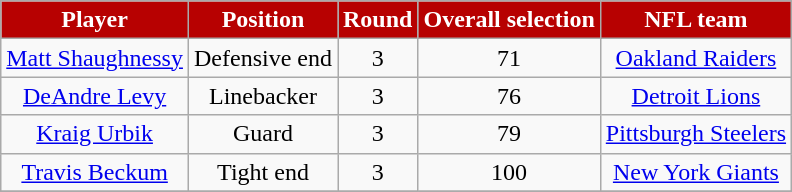<table class="wikitable" style="text-align:center">
<tr>
<th style="background:#B70101; color:#fff;">Player</th>
<th style="background:#B70101; color:#fff;">Position</th>
<th style="background:#B70101; color:#fff;">Round</th>
<th style="background:#B70101; color:#fff;">Overall selection</th>
<th style="background:#B70101; color:#fff;">NFL team</th>
</tr>
<tr>
<td><a href='#'>Matt Shaughnessy</a></td>
<td>Defensive end</td>
<td>3</td>
<td>71</td>
<td><a href='#'>Oakland Raiders</a></td>
</tr>
<tr>
<td><a href='#'>DeAndre Levy</a></td>
<td>Linebacker</td>
<td>3</td>
<td>76</td>
<td><a href='#'>Detroit Lions</a></td>
</tr>
<tr>
<td><a href='#'>Kraig Urbik</a></td>
<td>Guard</td>
<td>3</td>
<td>79</td>
<td><a href='#'>Pittsburgh Steelers</a></td>
</tr>
<tr>
<td><a href='#'>Travis Beckum</a></td>
<td>Tight end</td>
<td>3</td>
<td>100</td>
<td><a href='#'>New York Giants</a></td>
</tr>
<tr>
</tr>
</table>
